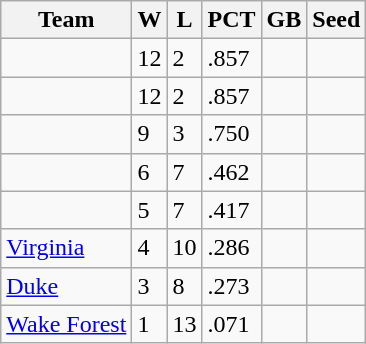<table class=wikitable>
<tr>
<th>Team</th>
<th>W</th>
<th>L</th>
<th>PCT</th>
<th>GB</th>
<th>Seed</th>
</tr>
<tr>
<td></td>
<td>12</td>
<td>2</td>
<td>.857</td>
<td></td>
<td></td>
</tr>
<tr>
<td></td>
<td>12</td>
<td>2</td>
<td>.857</td>
<td></td>
<td></td>
</tr>
<tr>
<td></td>
<td>9</td>
<td>3</td>
<td>.750</td>
<td></td>
<td></td>
</tr>
<tr>
<td></td>
<td>6</td>
<td>7</td>
<td>.462</td>
<td></td>
<td></td>
</tr>
<tr>
<td></td>
<td>5</td>
<td>7</td>
<td>.417</td>
<td></td>
<td></td>
</tr>
<tr>
<td><a href='#'>Virginia</a></td>
<td>4</td>
<td>10</td>
<td>.286</td>
<td></td>
<td></td>
</tr>
<tr>
<td><a href='#'>Duke</a></td>
<td>3</td>
<td>8</td>
<td>.273</td>
<td></td>
<td></td>
</tr>
<tr>
<td><a href='#'>Wake Forest</a></td>
<td>1</td>
<td>13</td>
<td>.071</td>
<td></td>
<td></td>
</tr>
</table>
